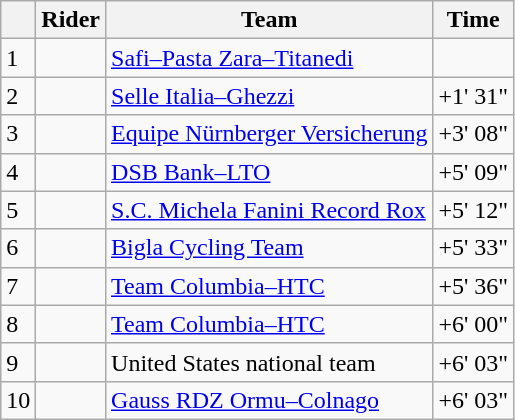<table class="wikitable">
<tr>
<th></th>
<th>Rider</th>
<th>Team</th>
<th>Time</th>
</tr>
<tr>
<td>1</td>
<td></td>
<td><a href='#'>Safi–Pasta Zara–Titanedi</a></td>
<td align="right"></td>
</tr>
<tr>
<td>2</td>
<td></td>
<td><a href='#'>Selle Italia–Ghezzi</a></td>
<td align="right">+1' 31"</td>
</tr>
<tr>
<td>3</td>
<td></td>
<td><a href='#'>Equipe Nürnberger Versicherung</a></td>
<td align="right">+3' 08"</td>
</tr>
<tr>
<td>4</td>
<td></td>
<td><a href='#'>DSB Bank–LTO</a></td>
<td align="right">+5' 09"</td>
</tr>
<tr>
<td>5</td>
<td></td>
<td><a href='#'>S.C. Michela Fanini Record Rox</a></td>
<td align="right">+5' 12"</td>
</tr>
<tr>
<td>6</td>
<td></td>
<td><a href='#'>Bigla Cycling Team</a></td>
<td align="right">+5' 33"</td>
</tr>
<tr>
<td>7</td>
<td></td>
<td><a href='#'>Team Columbia–HTC</a></td>
<td align="right">+5' 36"</td>
</tr>
<tr>
<td>8</td>
<td></td>
<td><a href='#'>Team Columbia–HTC</a></td>
<td align="right">+6' 00"</td>
</tr>
<tr>
<td>9</td>
<td></td>
<td>United States national team</td>
<td align="right">+6' 03"</td>
</tr>
<tr>
<td>10</td>
<td></td>
<td><a href='#'>Gauss RDZ Ormu–Colnago</a></td>
<td align="right">+6' 03"</td>
</tr>
</table>
